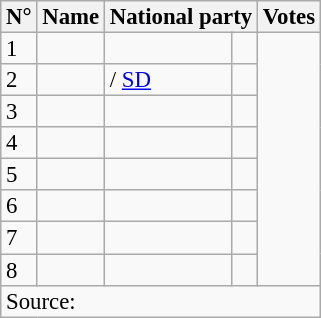<table class="wikitable sortable" style="font-size:95%;line-height:14px;">
<tr>
<th>N°</th>
<th>Name</th>
<th colspan="2">National party</th>
<th>Votes</th>
</tr>
<tr>
<td>1</td>
<td></td>
<td></td>
<td></td>
</tr>
<tr>
<td>2</td>
<td></td>
<td> / <a href='#'>SD</a></td>
<td></td>
</tr>
<tr>
<td>3</td>
<td></td>
<td></td>
<td></td>
</tr>
<tr>
<td>4</td>
<td></td>
<td></td>
<td></td>
</tr>
<tr>
<td>5</td>
<td></td>
<td></td>
<td></td>
</tr>
<tr>
<td>6</td>
<td></td>
<td></td>
<td></td>
</tr>
<tr>
<td>7</td>
<td></td>
<td></td>
<td></td>
</tr>
<tr>
<td>8</td>
<td></td>
<td></td>
<td></td>
</tr>
<tr>
<td colspan="5">Source: </td>
</tr>
</table>
